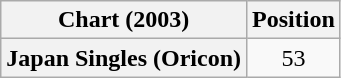<table class="wikitable plainrowheaders" style="text-align:center;">
<tr>
<th>Chart (2003)</th>
<th>Position</th>
</tr>
<tr>
<th scope="row">Japan Singles (Oricon)</th>
<td>53</td>
</tr>
</table>
